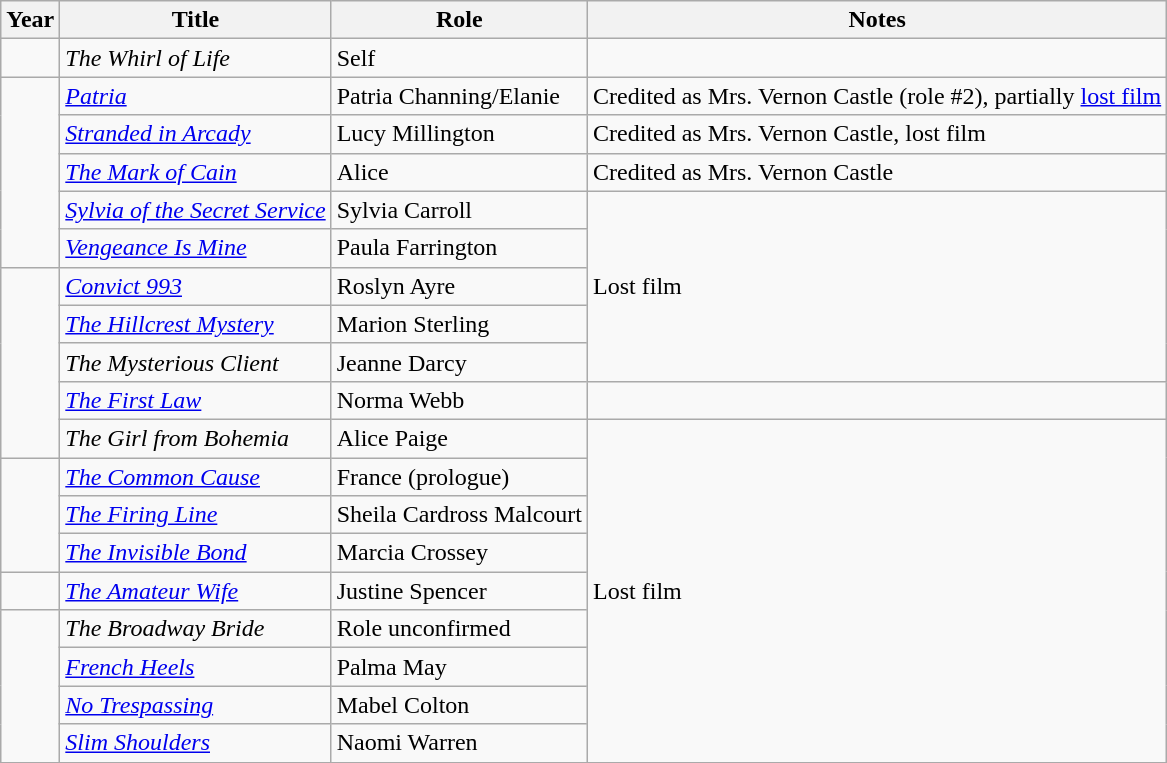<table class="wikitable sortable">
<tr>
<th>Year</th>
<th>Title</th>
<th>Role</th>
<th class="unsortable">Notes</th>
</tr>
<tr>
<td></td>
<td><em>The Whirl of Life</em></td>
<td>Self</td>
<td></td>
</tr>
<tr>
<td rowspan="5"></td>
<td><em><a href='#'>Patria</a></em></td>
<td>Patria Channing/Elanie</td>
<td>Credited as Mrs. Vernon Castle (role #2), partially <a href='#'>lost film</a></td>
</tr>
<tr>
<td><em><a href='#'>Stranded in Arcady</a></em></td>
<td>Lucy Millington</td>
<td>Credited as Mrs. Vernon Castle, lost film</td>
</tr>
<tr>
<td><em><a href='#'>The Mark of Cain</a></em></td>
<td>Alice</td>
<td>Credited as Mrs. Vernon Castle</td>
</tr>
<tr>
<td><em><a href='#'>Sylvia of the Secret Service</a></em></td>
<td>Sylvia Carroll</td>
<td rowspan="5">Lost film</td>
</tr>
<tr>
<td><em><a href='#'>Vengeance Is Mine</a></em></td>
<td>Paula Farrington</td>
</tr>
<tr>
<td rowspan="5"></td>
<td><em><a href='#'>Convict 993</a></em></td>
<td>Roslyn Ayre</td>
</tr>
<tr>
<td><em><a href='#'>The Hillcrest Mystery</a></em></td>
<td>Marion Sterling</td>
</tr>
<tr>
<td><em>The Mysterious Client</em></td>
<td>Jeanne Darcy</td>
</tr>
<tr>
<td><em><a href='#'>The First Law</a></em></td>
<td>Norma Webb</td>
<td></td>
</tr>
<tr>
<td><em>The Girl from Bohemia</em></td>
<td>Alice Paige</td>
<td rowspan="9">Lost film</td>
</tr>
<tr>
<td rowspan="3"></td>
<td><em><a href='#'>The Common Cause</a></em></td>
<td>France (prologue)</td>
</tr>
<tr>
<td><em><a href='#'>The Firing Line</a></em></td>
<td>Sheila Cardross Malcourt</td>
</tr>
<tr>
<td><em><a href='#'>The Invisible Bond</a></em></td>
<td>Marcia Crossey</td>
</tr>
<tr>
<td></td>
<td><em><a href='#'>The Amateur Wife</a></em></td>
<td>Justine Spencer</td>
</tr>
<tr>
<td rowspan="4"></td>
<td><em>The Broadway Bride</em></td>
<td>Role unconfirmed</td>
</tr>
<tr>
<td><em><a href='#'>French Heels</a></em></td>
<td>Palma May</td>
</tr>
<tr>
<td><em><a href='#'>No Trespassing</a></em></td>
<td>Mabel Colton</td>
</tr>
<tr>
<td><em><a href='#'>Slim Shoulders</a></em></td>
<td>Naomi Warren</td>
</tr>
<tr>
</tr>
</table>
